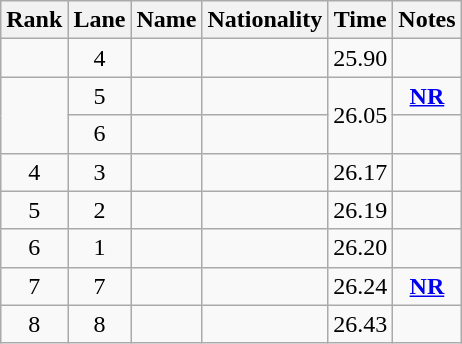<table class="wikitable sortable" style="text-align:center">
<tr>
<th>Rank</th>
<th>Lane</th>
<th>Name</th>
<th>Nationality</th>
<th>Time</th>
<th>Notes</th>
</tr>
<tr>
<td></td>
<td>4</td>
<td align=left></td>
<td align=left></td>
<td>25.90</td>
<td></td>
</tr>
<tr>
<td rowspan=2></td>
<td>5</td>
<td align=left></td>
<td align=left></td>
<td rowspan=2>26.05</td>
<td><strong><a href='#'>NR</a></strong></td>
</tr>
<tr>
<td>6</td>
<td align=left></td>
<td align=left></td>
<td></td>
</tr>
<tr>
<td>4</td>
<td>3</td>
<td align=left></td>
<td align=left></td>
<td>26.17</td>
<td></td>
</tr>
<tr>
<td>5</td>
<td>2</td>
<td align=left></td>
<td align=left></td>
<td>26.19</td>
<td></td>
</tr>
<tr>
<td>6</td>
<td>1</td>
<td align=left></td>
<td align=left></td>
<td>26.20</td>
<td></td>
</tr>
<tr>
<td>7</td>
<td>7</td>
<td align=left></td>
<td align=left></td>
<td>26.24</td>
<td><strong><a href='#'>NR</a></strong></td>
</tr>
<tr>
<td>8</td>
<td>8</td>
<td align=left></td>
<td align=left></td>
<td>26.43</td>
<td></td>
</tr>
</table>
